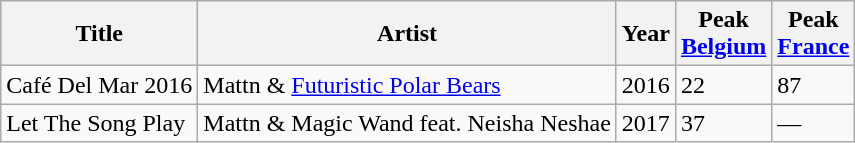<table class="wikitable sortable">
<tr>
<th>Title</th>
<th>Artist</th>
<th>Year</th>
<th>Peak <br><a href='#'>Belgium</a></th>
<th>Peak <br><a href='#'>France</a></th>
</tr>
<tr>
<td>Café Del Mar 2016</td>
<td>Mattn & <a href='#'>Futuristic Polar Bears</a></td>
<td>2016</td>
<td>22</td>
<td>87</td>
</tr>
<tr>
<td>Let The Song Play</td>
<td>Mattn & Magic Wand feat. Neisha Neshae</td>
<td>2017</td>
<td>37</td>
<td>—</td>
</tr>
</table>
